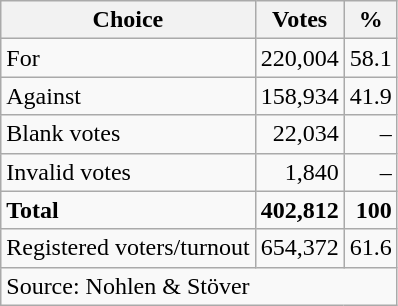<table class=wikitable style=text-align:right>
<tr>
<th>Choice</th>
<th>Votes</th>
<th>%</th>
</tr>
<tr>
<td align=left>For</td>
<td>220,004</td>
<td>58.1</td>
</tr>
<tr>
<td align=left>Against</td>
<td>158,934</td>
<td>41.9</td>
</tr>
<tr>
<td align=left>Blank votes</td>
<td>22,034</td>
<td>–</td>
</tr>
<tr>
<td align=left>Invalid votes</td>
<td>1,840</td>
<td>–</td>
</tr>
<tr>
<td align=left><strong>Total</strong></td>
<td><strong>402,812</strong></td>
<td><strong>100</strong></td>
</tr>
<tr>
<td align=left>Registered voters/turnout</td>
<td>654,372</td>
<td>61.6</td>
</tr>
<tr>
<td align=left colspan=3>Source: Nohlen & Stöver</td>
</tr>
</table>
